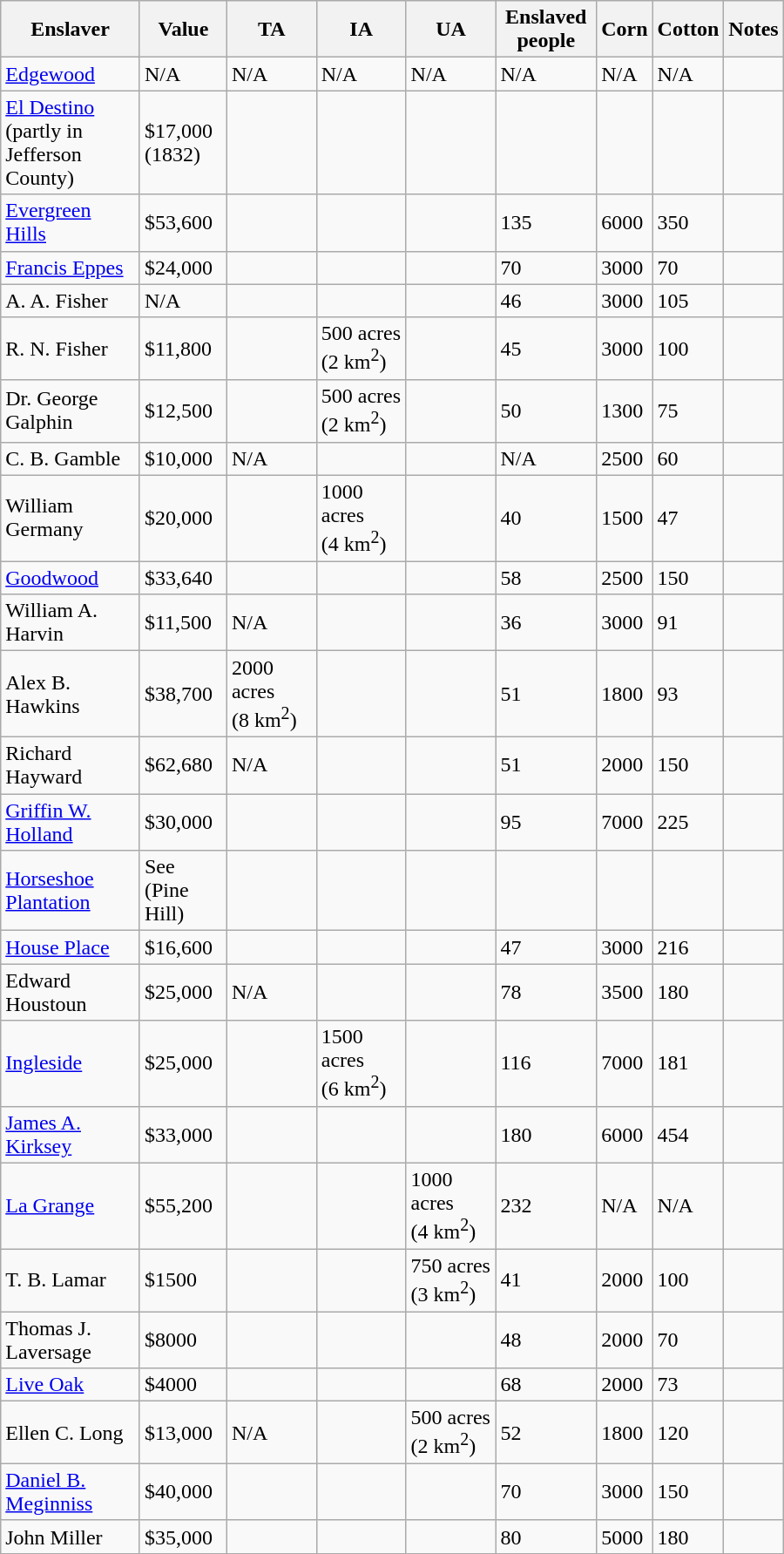<table class="wikitable sortable" style="width:600px">
<tr>
<th>Enslaver</th>
<th>Value</th>
<th>TA</th>
<th>IA</th>
<th>UA</th>
<th>Enslaved people</th>
<th>Corn</th>
<th>Cotton</th>
<th>Notes</th>
</tr>
<tr>
<td><a href='#'>Edgewood</a></td>
<td>N/A</td>
<td>N/A</td>
<td>N/A</td>
<td>N/A</td>
<td>N/A</td>
<td>N/A</td>
<td>N/A</td>
<td></td>
</tr>
<tr>
<td><a href='#'>El Destino</a> (partly in Jefferson County)</td>
<td>$17,000 (1832)</td>
<td></td>
<td></td>
<td></td>
<td></td>
<td></td>
<td></td>
<td></td>
</tr>
<tr>
<td><a href='#'>Evergreen Hills</a></td>
<td>$53,600</td>
<td></td>
<td></td>
<td></td>
<td>135</td>
<td>6000</td>
<td>350</td>
<td></td>
</tr>
<tr>
<td><a href='#'>Francis Eppes</a></td>
<td>$24,000</td>
<td></td>
<td></td>
<td></td>
<td>70</td>
<td>3000</td>
<td>70</td>
<td></td>
</tr>
<tr>
<td>A. A. Fisher</td>
<td>N/A</td>
<td></td>
<td></td>
<td></td>
<td>46</td>
<td>3000</td>
<td>105</td>
<td></td>
</tr>
<tr>
<td>R. N. Fisher</td>
<td>$11,800</td>
<td></td>
<td>500 acres (2 km<sup>2</sup>)</td>
<td></td>
<td>45</td>
<td>3000</td>
<td>100</td>
<td></td>
</tr>
<tr>
<td>Dr. George Galphin</td>
<td>$12,500</td>
<td></td>
<td>500 acres (2 km<sup>2</sup>)</td>
<td></td>
<td>50</td>
<td>1300</td>
<td>75</td>
<td></td>
</tr>
<tr>
<td>C. B. Gamble</td>
<td>$10,000</td>
<td>N/A</td>
<td></td>
<td></td>
<td>N/A</td>
<td>2500</td>
<td>60</td>
<td></td>
</tr>
<tr>
<td>William Germany</td>
<td>$20,000</td>
<td></td>
<td>1000 acres (4 km<sup>2</sup>)</td>
<td></td>
<td>40</td>
<td>1500</td>
<td>47</td>
<td></td>
</tr>
<tr>
<td><a href='#'>Goodwood</a></td>
<td>$33,640</td>
<td></td>
<td></td>
<td></td>
<td>58</td>
<td>2500</td>
<td>150</td>
<td></td>
</tr>
<tr>
<td>William A. Harvin</td>
<td>$11,500</td>
<td>N/A</td>
<td></td>
<td></td>
<td>36</td>
<td>3000</td>
<td>91</td>
<td></td>
</tr>
<tr>
<td>Alex B. Hawkins</td>
<td>$38,700</td>
<td>2000 acres (8 km<sup>2</sup>)</td>
<td></td>
<td></td>
<td>51</td>
<td>1800</td>
<td>93</td>
<td></td>
</tr>
<tr>
<td>Richard Hayward</td>
<td>$62,680</td>
<td>N/A</td>
<td></td>
<td></td>
<td>51</td>
<td>2000</td>
<td>150</td>
<td></td>
</tr>
<tr>
<td><a href='#'>Griffin W. Holland</a></td>
<td>$30,000</td>
<td></td>
<td></td>
<td></td>
<td>95</td>
<td>7000</td>
<td>225</td>
<td></td>
</tr>
<tr>
<td><a href='#'>Horseshoe Plantation</a></td>
<td>See (Pine Hill)</td>
<td></td>
<td></td>
<td></td>
<td></td>
<td></td>
<td></td>
<td></td>
</tr>
<tr>
<td><a href='#'>House Place</a></td>
<td>$16,600</td>
<td></td>
<td></td>
<td></td>
<td>47</td>
<td>3000</td>
<td>216</td>
<td></td>
</tr>
<tr>
<td>Edward Houstoun</td>
<td>$25,000</td>
<td>N/A</td>
<td></td>
<td></td>
<td>78</td>
<td>3500</td>
<td>180</td>
<td></td>
</tr>
<tr>
<td><a href='#'>Ingleside</a></td>
<td>$25,000</td>
<td></td>
<td>1500 acres (6 km<sup>2</sup>)</td>
<td></td>
<td>116</td>
<td>7000</td>
<td>181</td>
<td></td>
</tr>
<tr>
<td><a href='#'>James A. Kirksey</a></td>
<td>$33,000</td>
<td></td>
<td></td>
<td></td>
<td>180</td>
<td>6000</td>
<td>454</td>
<td></td>
</tr>
<tr>
<td><a href='#'>La Grange</a></td>
<td>$55,200</td>
<td></td>
<td></td>
<td>1000 acres (4 km<sup>2</sup>)</td>
<td>232</td>
<td>N/A</td>
<td>N/A</td>
<td></td>
</tr>
<tr>
<td>T. B. Lamar</td>
<td>$1500</td>
<td></td>
<td></td>
<td>750 acres (3 km<sup>2</sup>)</td>
<td>41</td>
<td>2000</td>
<td>100</td>
<td></td>
</tr>
<tr>
<td>Thomas J. Laversage</td>
<td>$8000</td>
<td></td>
<td></td>
<td></td>
<td>48</td>
<td>2000</td>
<td>70</td>
<td></td>
</tr>
<tr>
<td><a href='#'>Live Oak</a></td>
<td>$4000</td>
<td></td>
<td></td>
<td></td>
<td>68</td>
<td>2000</td>
<td>73</td>
<td></td>
</tr>
<tr>
<td>Ellen C. Long</td>
<td>$13,000</td>
<td>N/A</td>
<td></td>
<td>500 acres (2 km<sup>2</sup>)</td>
<td>52</td>
<td>1800</td>
<td>120</td>
<td></td>
</tr>
<tr>
<td><a href='#'>Daniel B. Meginniss</a></td>
<td>$40,000</td>
<td></td>
<td></td>
<td></td>
<td>70</td>
<td>3000</td>
<td>150</td>
<td></td>
</tr>
<tr>
<td>John Miller</td>
<td>$35,000</td>
<td></td>
<td></td>
<td></td>
<td>80</td>
<td>5000</td>
<td>180</td>
<td></td>
</tr>
</table>
